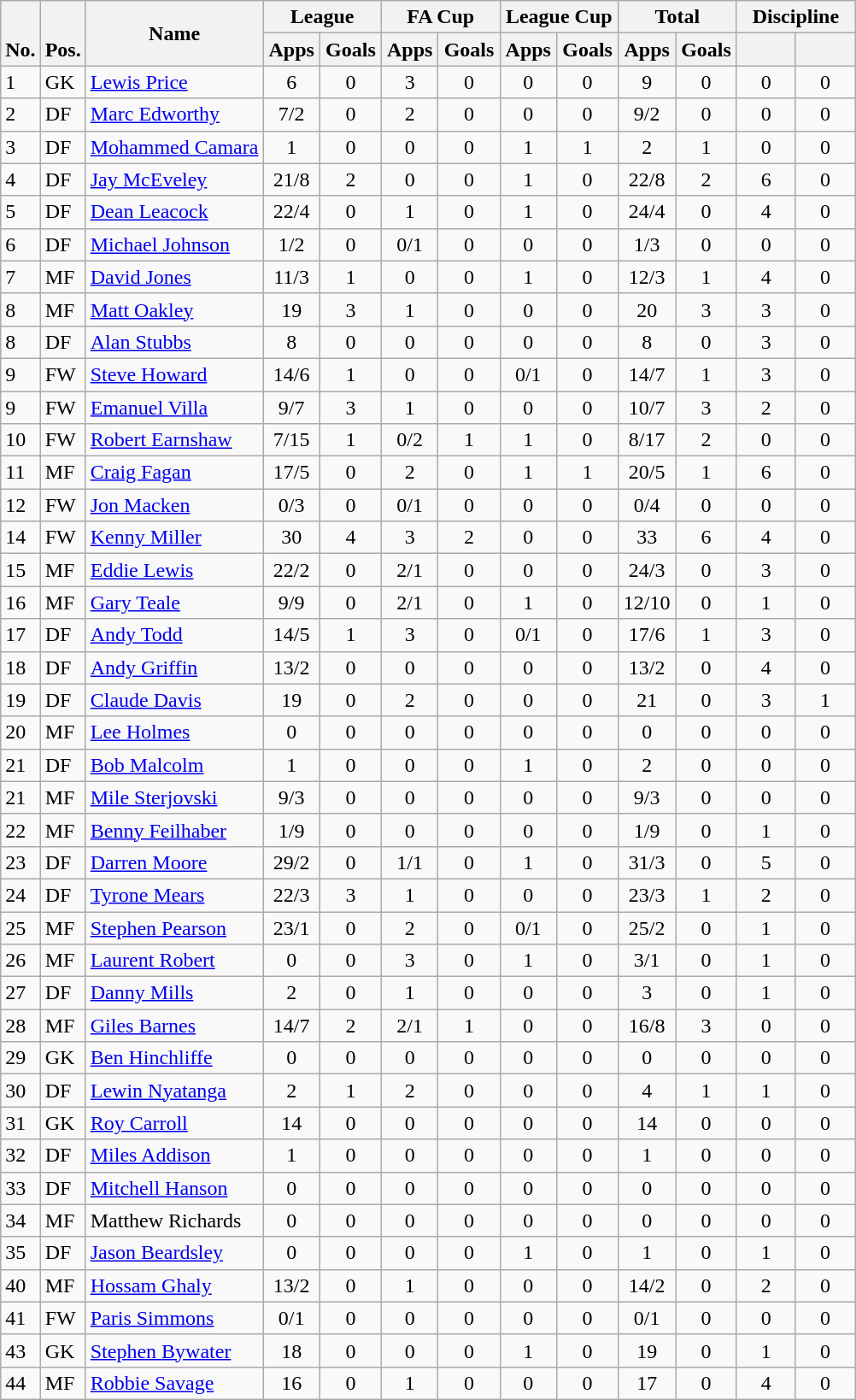<table class="wikitable" style="text-align:center">
<tr>
<th rowspan="2" valign="bottom">No.</th>
<th rowspan="2" valign="bottom">Pos.</th>
<th rowspan="2">Name</th>
<th colspan="2" width="85">League</th>
<th colspan="2" width="85">FA Cup</th>
<th colspan="2" width="85">League Cup</th>
<th colspan="2" width="85">Total</th>
<th colspan="2" width="85">Discipline</th>
</tr>
<tr>
<th>Apps</th>
<th>Goals</th>
<th>Apps</th>
<th>Goals</th>
<th>Apps</th>
<th>Goals</th>
<th>Apps</th>
<th>Goals</th>
<th></th>
<th></th>
</tr>
<tr>
<td align="left">1</td>
<td align="left">GK</td>
<td align="left"> <a href='#'>Lewis Price</a></td>
<td>6</td>
<td>0</td>
<td>3</td>
<td>0</td>
<td>0</td>
<td>0</td>
<td>9</td>
<td>0</td>
<td>0</td>
<td>0</td>
</tr>
<tr>
<td align="left">2</td>
<td align="left">DF</td>
<td align="left"> <a href='#'>Marc Edworthy</a></td>
<td>7/2</td>
<td>0</td>
<td>2</td>
<td>0</td>
<td>0</td>
<td>0</td>
<td>9/2</td>
<td>0</td>
<td>0</td>
<td>0</td>
</tr>
<tr>
<td align="left">3</td>
<td align="left">DF</td>
<td align="left"> <a href='#'>Mohammed Camara</a></td>
<td>1</td>
<td>0</td>
<td>0</td>
<td>0</td>
<td>1</td>
<td>1</td>
<td>2</td>
<td>1</td>
<td>0</td>
<td>0</td>
</tr>
<tr>
<td align="left">4</td>
<td align="left">DF</td>
<td align="left"> <a href='#'>Jay McEveley</a></td>
<td>21/8</td>
<td>2</td>
<td>0</td>
<td>0</td>
<td>1</td>
<td>0</td>
<td>22/8</td>
<td>2</td>
<td>6</td>
<td>0</td>
</tr>
<tr>
<td align="left">5</td>
<td align="left">DF</td>
<td align="left"> <a href='#'>Dean Leacock</a></td>
<td>22/4</td>
<td>0</td>
<td>1</td>
<td>0</td>
<td>1</td>
<td>0</td>
<td>24/4</td>
<td>0</td>
<td>4</td>
<td>0</td>
</tr>
<tr>
<td align="left">6</td>
<td align="left">DF</td>
<td align="left"> <a href='#'>Michael Johnson</a></td>
<td>1/2</td>
<td>0</td>
<td>0/1</td>
<td>0</td>
<td>0</td>
<td>0</td>
<td>1/3</td>
<td>0</td>
<td>0</td>
<td>0</td>
</tr>
<tr>
<td align="left">7</td>
<td align="left">MF</td>
<td align="left"> <a href='#'>David Jones</a></td>
<td>11/3</td>
<td>1</td>
<td>0</td>
<td>0</td>
<td>1</td>
<td>0</td>
<td>12/3</td>
<td>1</td>
<td>4</td>
<td>0</td>
</tr>
<tr>
<td align="left">8</td>
<td align="left">MF</td>
<td align="left"> <a href='#'>Matt Oakley</a></td>
<td>19</td>
<td>3</td>
<td>1</td>
<td>0</td>
<td>0</td>
<td>0</td>
<td>20</td>
<td>3</td>
<td>3</td>
<td>0</td>
</tr>
<tr>
<td align="left">8</td>
<td align="left">DF</td>
<td align="left"> <a href='#'>Alan Stubbs</a></td>
<td>8</td>
<td>0</td>
<td>0</td>
<td>0</td>
<td>0</td>
<td>0</td>
<td>8</td>
<td>0</td>
<td>3</td>
<td>0</td>
</tr>
<tr>
<td align="left">9</td>
<td align="left">FW</td>
<td align="left"> <a href='#'>Steve Howard</a></td>
<td>14/6</td>
<td>1</td>
<td>0</td>
<td>0</td>
<td>0/1</td>
<td>0</td>
<td>14/7</td>
<td>1</td>
<td>3</td>
<td>0</td>
</tr>
<tr>
<td align="left">9</td>
<td align="left">FW</td>
<td align="left"> <a href='#'>Emanuel Villa</a></td>
<td>9/7</td>
<td>3</td>
<td>1</td>
<td>0</td>
<td>0</td>
<td>0</td>
<td>10/7</td>
<td>3</td>
<td>2</td>
<td>0</td>
</tr>
<tr>
<td align="left">10</td>
<td align="left">FW</td>
<td align="left"> <a href='#'>Robert Earnshaw</a></td>
<td>7/15</td>
<td>1</td>
<td>0/2</td>
<td>1</td>
<td>1</td>
<td>0</td>
<td>8/17</td>
<td>2</td>
<td>0</td>
<td>0</td>
</tr>
<tr>
<td align="left">11</td>
<td align="left">MF</td>
<td align="left"> <a href='#'>Craig Fagan</a></td>
<td>17/5</td>
<td>0</td>
<td>2</td>
<td>0</td>
<td>1</td>
<td>1</td>
<td>20/5</td>
<td>1</td>
<td>6</td>
<td>0</td>
</tr>
<tr>
<td align="left">12</td>
<td align="left">FW</td>
<td align="left"> <a href='#'>Jon Macken</a></td>
<td>0/3</td>
<td>0</td>
<td>0/1</td>
<td>0</td>
<td>0</td>
<td>0</td>
<td>0/4</td>
<td>0</td>
<td>0</td>
<td>0</td>
</tr>
<tr>
<td align="left">14</td>
<td align="left">FW</td>
<td align="left"> <a href='#'>Kenny Miller</a></td>
<td>30</td>
<td>4</td>
<td>3</td>
<td>2</td>
<td>0</td>
<td>0</td>
<td>33</td>
<td>6</td>
<td>4</td>
<td>0</td>
</tr>
<tr>
<td align="left">15</td>
<td align="left">MF</td>
<td align="left"> <a href='#'>Eddie Lewis</a></td>
<td>22/2</td>
<td>0</td>
<td>2/1</td>
<td>0</td>
<td>0</td>
<td>0</td>
<td>24/3</td>
<td>0</td>
<td>3</td>
<td>0</td>
</tr>
<tr>
<td align="left">16</td>
<td align="left">MF</td>
<td align="left"> <a href='#'>Gary Teale</a></td>
<td>9/9</td>
<td>0</td>
<td>2/1</td>
<td>0</td>
<td>1</td>
<td>0</td>
<td>12/10</td>
<td>0</td>
<td>1</td>
<td>0</td>
</tr>
<tr>
<td align="left">17</td>
<td align="left">DF</td>
<td align="left"> <a href='#'>Andy Todd</a></td>
<td>14/5</td>
<td>1</td>
<td>3</td>
<td>0</td>
<td>0/1</td>
<td>0</td>
<td>17/6</td>
<td>1</td>
<td>3</td>
<td>0</td>
</tr>
<tr>
<td align="left">18</td>
<td align="left">DF</td>
<td align="left"> <a href='#'>Andy Griffin</a></td>
<td>13/2</td>
<td>0</td>
<td>0</td>
<td>0</td>
<td>0</td>
<td>0</td>
<td>13/2</td>
<td>0</td>
<td>4</td>
<td>0</td>
</tr>
<tr>
<td align="left">19</td>
<td align="left">DF</td>
<td align="left"> <a href='#'>Claude Davis</a></td>
<td>19</td>
<td>0</td>
<td>2</td>
<td>0</td>
<td>0</td>
<td>0</td>
<td>21</td>
<td>0</td>
<td>3</td>
<td>1</td>
</tr>
<tr>
<td align="left">20</td>
<td align="left">MF</td>
<td align="left"> <a href='#'>Lee Holmes</a></td>
<td>0</td>
<td>0</td>
<td>0</td>
<td>0</td>
<td>0</td>
<td>0</td>
<td>0</td>
<td>0</td>
<td>0</td>
<td>0</td>
</tr>
<tr>
<td align="left">21</td>
<td align="left">DF</td>
<td align="left"> <a href='#'>Bob Malcolm</a></td>
<td>1</td>
<td>0</td>
<td>0</td>
<td>0</td>
<td>1</td>
<td>0</td>
<td>2</td>
<td>0</td>
<td>0</td>
<td>0</td>
</tr>
<tr>
<td align="left">21</td>
<td align="left">MF</td>
<td align="left"> <a href='#'>Mile Sterjovski</a></td>
<td>9/3</td>
<td>0</td>
<td>0</td>
<td>0</td>
<td>0</td>
<td>0</td>
<td>9/3</td>
<td>0</td>
<td>0</td>
<td>0</td>
</tr>
<tr>
<td align="left">22</td>
<td align="left">MF</td>
<td align="left"> <a href='#'>Benny Feilhaber</a></td>
<td>1/9</td>
<td>0</td>
<td>0</td>
<td>0</td>
<td>0</td>
<td>0</td>
<td>1/9</td>
<td>0</td>
<td>1</td>
<td>0</td>
</tr>
<tr>
<td align="left">23</td>
<td align="left">DF</td>
<td align="left"> <a href='#'>Darren Moore</a></td>
<td>29/2</td>
<td>0</td>
<td>1/1</td>
<td>0</td>
<td>1</td>
<td>0</td>
<td>31/3</td>
<td>0</td>
<td>5</td>
<td>0</td>
</tr>
<tr>
<td align="left">24</td>
<td align="left">DF</td>
<td align="left"> <a href='#'>Tyrone Mears</a></td>
<td>22/3</td>
<td>3</td>
<td>1</td>
<td>0</td>
<td>0</td>
<td>0</td>
<td>23/3</td>
<td>1</td>
<td>2</td>
<td>0</td>
</tr>
<tr>
<td align="left">25</td>
<td align="left">MF</td>
<td align="left"> <a href='#'>Stephen Pearson</a></td>
<td>23/1</td>
<td>0</td>
<td>2</td>
<td>0</td>
<td>0/1</td>
<td>0</td>
<td>25/2</td>
<td>0</td>
<td>1</td>
<td>0</td>
</tr>
<tr>
<td align="left">26</td>
<td align="left">MF</td>
<td align="left"> <a href='#'>Laurent Robert</a></td>
<td>0</td>
<td>0</td>
<td>3</td>
<td>0</td>
<td>1</td>
<td>0</td>
<td>3/1</td>
<td>0</td>
<td>1</td>
<td>0</td>
</tr>
<tr>
<td align="left">27</td>
<td align="left">DF</td>
<td align="left"> <a href='#'>Danny Mills</a></td>
<td>2</td>
<td>0</td>
<td>1</td>
<td>0</td>
<td>0</td>
<td>0</td>
<td>3</td>
<td>0</td>
<td>1</td>
<td>0</td>
</tr>
<tr>
<td align="left">28</td>
<td align="left">MF</td>
<td align="left"> <a href='#'>Giles Barnes</a></td>
<td>14/7</td>
<td>2</td>
<td>2/1</td>
<td>1</td>
<td>0</td>
<td>0</td>
<td>16/8</td>
<td>3</td>
<td>0</td>
<td>0</td>
</tr>
<tr>
<td align="left">29</td>
<td align="left">GK</td>
<td align="left"> <a href='#'>Ben Hinchliffe</a></td>
<td>0</td>
<td>0</td>
<td>0</td>
<td>0</td>
<td>0</td>
<td>0</td>
<td>0</td>
<td>0</td>
<td>0</td>
<td>0</td>
</tr>
<tr>
<td align="left">30</td>
<td align="left">DF</td>
<td align="left"> <a href='#'>Lewin Nyatanga</a></td>
<td>2</td>
<td>1</td>
<td>2</td>
<td>0</td>
<td>0</td>
<td>0</td>
<td>4</td>
<td>1</td>
<td>1</td>
<td>0</td>
</tr>
<tr>
<td align="left">31</td>
<td align="left">GK</td>
<td align="left"> <a href='#'>Roy Carroll</a></td>
<td>14</td>
<td>0</td>
<td>0</td>
<td>0</td>
<td>0</td>
<td>0</td>
<td>14</td>
<td>0</td>
<td>0</td>
<td>0</td>
</tr>
<tr>
<td align="left">32</td>
<td align="left">DF</td>
<td align="left"> <a href='#'>Miles Addison</a></td>
<td>1</td>
<td>0</td>
<td>0</td>
<td>0</td>
<td>0</td>
<td>0</td>
<td>1</td>
<td>0</td>
<td>0</td>
<td>0</td>
</tr>
<tr>
<td align="left">33</td>
<td align="left">DF</td>
<td align="left"> <a href='#'>Mitchell Hanson</a></td>
<td>0</td>
<td>0</td>
<td>0</td>
<td>0</td>
<td>0</td>
<td>0</td>
<td>0</td>
<td>0</td>
<td>0</td>
<td>0</td>
</tr>
<tr>
<td align="left">34</td>
<td align="left">MF</td>
<td align="left"> Matthew Richards</td>
<td>0</td>
<td>0</td>
<td>0</td>
<td>0</td>
<td>0</td>
<td>0</td>
<td>0</td>
<td>0</td>
<td>0</td>
<td>0</td>
</tr>
<tr>
<td align="left">35</td>
<td align="left">DF</td>
<td align="left"> <a href='#'>Jason Beardsley</a></td>
<td>0</td>
<td>0</td>
<td>0</td>
<td>0</td>
<td>1</td>
<td>0</td>
<td>1</td>
<td>0</td>
<td>1</td>
<td>0</td>
</tr>
<tr>
<td align="left">40</td>
<td align="left">MF</td>
<td align="left"> <a href='#'>Hossam Ghaly</a></td>
<td>13/2</td>
<td>0</td>
<td>1</td>
<td>0</td>
<td>0</td>
<td>0</td>
<td>14/2</td>
<td>0</td>
<td>2</td>
<td>0</td>
</tr>
<tr>
<td align="left">41</td>
<td align="left">FW</td>
<td align="left"> <a href='#'>Paris Simmons</a></td>
<td>0/1</td>
<td>0</td>
<td>0</td>
<td>0</td>
<td>0</td>
<td>0</td>
<td>0/1</td>
<td>0</td>
<td>0</td>
<td>0</td>
</tr>
<tr>
<td align="left">43</td>
<td align="left">GK</td>
<td align="left"> <a href='#'>Stephen Bywater</a></td>
<td>18</td>
<td>0</td>
<td>0</td>
<td>0</td>
<td>1</td>
<td>0</td>
<td>19</td>
<td>0</td>
<td>1</td>
<td>0</td>
</tr>
<tr>
<td align="left">44</td>
<td align="left">MF</td>
<td align="left"> <a href='#'>Robbie Savage</a></td>
<td>16</td>
<td>0</td>
<td>1</td>
<td>0</td>
<td>0</td>
<td>0</td>
<td>17</td>
<td>0</td>
<td>4</td>
<td>0</td>
</tr>
</table>
